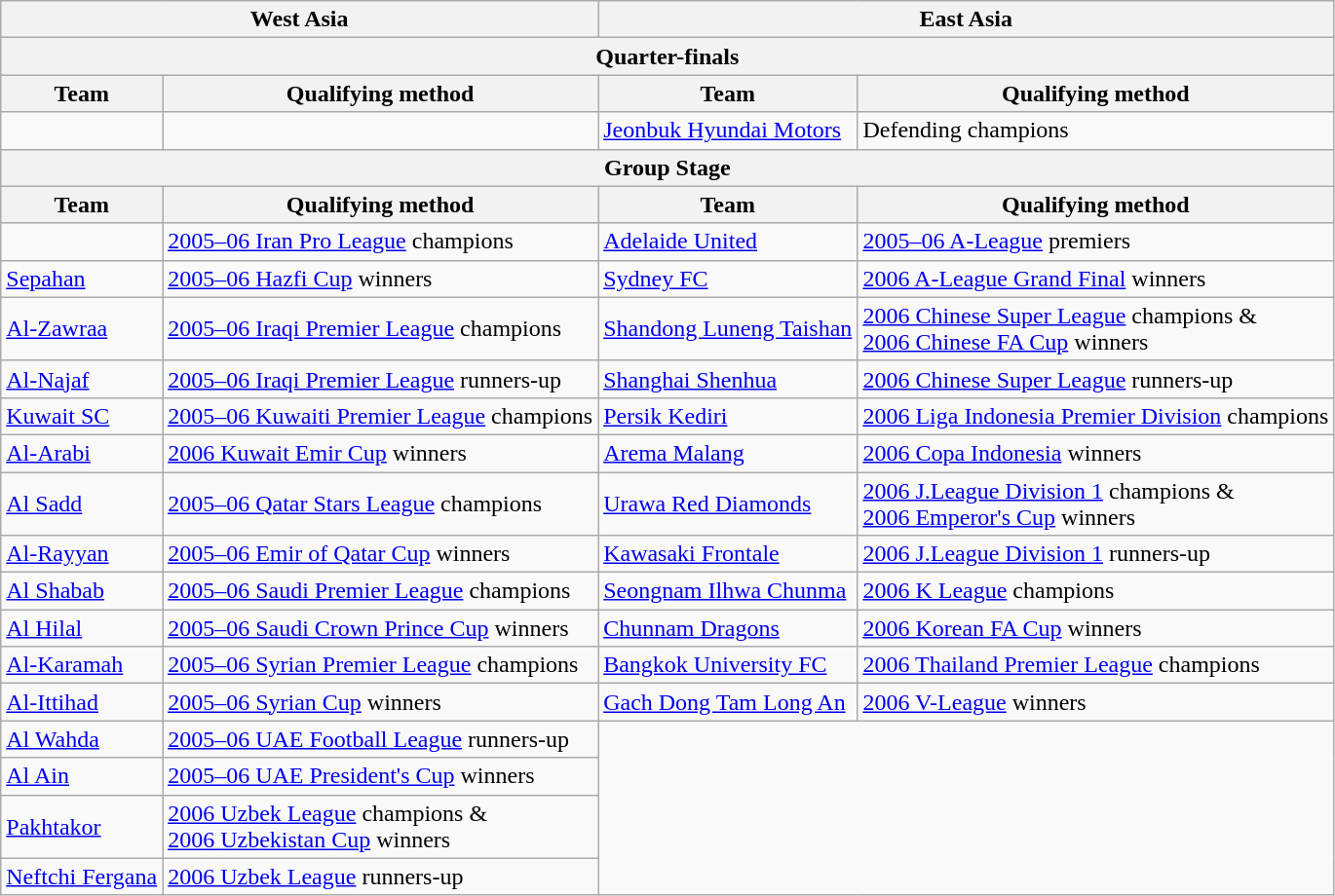<table class="wikitable" align="center">
<tr>
<th colspan="2">West Asia</th>
<th colspan="2">East Asia</th>
</tr>
<tr>
<th colspan="4">Quarter-finals</th>
</tr>
<tr>
<th>Team</th>
<th>Qualifying method</th>
<th>Team</th>
<th>Qualifying method</th>
</tr>
<tr>
<td></td>
<td></td>
<td> <a href='#'>Jeonbuk Hyundai Motors</a></td>
<td>Defending champions</td>
</tr>
<tr>
<th colspan="4">Group Stage</th>
</tr>
<tr>
<th>Team</th>
<th>Qualifying method</th>
<th>Team</th>
<th>Qualifying method</th>
</tr>
<tr>
<td> </td>
<td><a href='#'>2005–06 Iran Pro League</a> champions</td>
<td> <a href='#'>Adelaide United</a></td>
<td><a href='#'>2005–06 A-League</a> premiers</td>
</tr>
<tr>
<td> <a href='#'>Sepahan</a></td>
<td><a href='#'>2005–06 Hazfi Cup</a> winners</td>
<td> <a href='#'>Sydney FC</a></td>
<td><a href='#'>2006 A-League Grand Final</a> winners</td>
</tr>
<tr>
<td> <a href='#'>Al-Zawraa</a></td>
<td><a href='#'>2005–06 Iraqi Premier League</a> champions</td>
<td> <a href='#'>Shandong Luneng Taishan</a></td>
<td><a href='#'>2006 Chinese Super League</a> champions &<br><a href='#'>2006 Chinese FA Cup</a> winners</td>
</tr>
<tr>
<td> <a href='#'>Al-Najaf</a></td>
<td><a href='#'>2005–06 Iraqi Premier League</a> runners-up</td>
<td> <a href='#'>Shanghai Shenhua</a></td>
<td><a href='#'>2006 Chinese Super League</a> runners-up</td>
</tr>
<tr>
<td> <a href='#'>Kuwait SC</a></td>
<td><a href='#'>2005–06 Kuwaiti Premier League</a> champions</td>
<td> <a href='#'>Persik Kediri</a></td>
<td><a href='#'>2006 Liga Indonesia Premier Division</a> champions</td>
</tr>
<tr>
<td> <a href='#'>Al-Arabi</a></td>
<td><a href='#'>2006 Kuwait Emir Cup</a> winners</td>
<td> <a href='#'>Arema Malang</a></td>
<td><a href='#'>2006 Copa Indonesia</a> winners</td>
</tr>
<tr>
<td> <a href='#'>Al Sadd</a></td>
<td><a href='#'>2005–06 Qatar Stars League</a> champions</td>
<td> <a href='#'>Urawa Red Diamonds</a></td>
<td><a href='#'>2006 J.League Division 1</a> champions &<br><a href='#'>2006 Emperor's Cup</a> winners</td>
</tr>
<tr>
<td> <a href='#'>Al-Rayyan</a></td>
<td><a href='#'>2005–06 Emir of Qatar Cup</a> winners</td>
<td> <a href='#'>Kawasaki Frontale</a></td>
<td><a href='#'>2006 J.League Division 1</a> runners-up</td>
</tr>
<tr>
<td> <a href='#'>Al Shabab</a></td>
<td><a href='#'>2005–06 Saudi Premier League</a> champions</td>
<td> <a href='#'>Seongnam Ilhwa Chunma</a></td>
<td><a href='#'>2006 K League</a> champions</td>
</tr>
<tr>
<td> <a href='#'>Al Hilal</a></td>
<td><a href='#'>2005–06 Saudi Crown Prince Cup</a> winners</td>
<td> <a href='#'>Chunnam Dragons</a></td>
<td><a href='#'>2006 Korean FA Cup</a> winners</td>
</tr>
<tr>
<td> <a href='#'>Al-Karamah</a></td>
<td><a href='#'>2005–06 Syrian Premier League</a> champions</td>
<td> <a href='#'>Bangkok University FC</a></td>
<td><a href='#'>2006 Thailand Premier League</a> champions</td>
</tr>
<tr>
<td> <a href='#'>Al-Ittihad</a></td>
<td><a href='#'>2005–06 Syrian Cup</a> winners</td>
<td> <a href='#'>Gach Dong Tam Long An</a></td>
<td><a href='#'>2006 V-League</a> winners</td>
</tr>
<tr>
<td> <a href='#'>Al Wahda</a></td>
<td><a href='#'>2005–06 UAE Football League</a> runners-up</td>
</tr>
<tr>
<td> <a href='#'>Al Ain</a></td>
<td><a href='#'>2005–06 UAE President's Cup</a> winners</td>
</tr>
<tr>
<td> <a href='#'>Pakhtakor</a></td>
<td><a href='#'>2006 Uzbek League</a> champions &<br><a href='#'>2006 Uzbekistan Cup</a> winners</td>
</tr>
<tr>
<td> <a href='#'>Neftchi Fergana</a></td>
<td><a href='#'>2006 Uzbek League</a> runners-up</td>
</tr>
</table>
